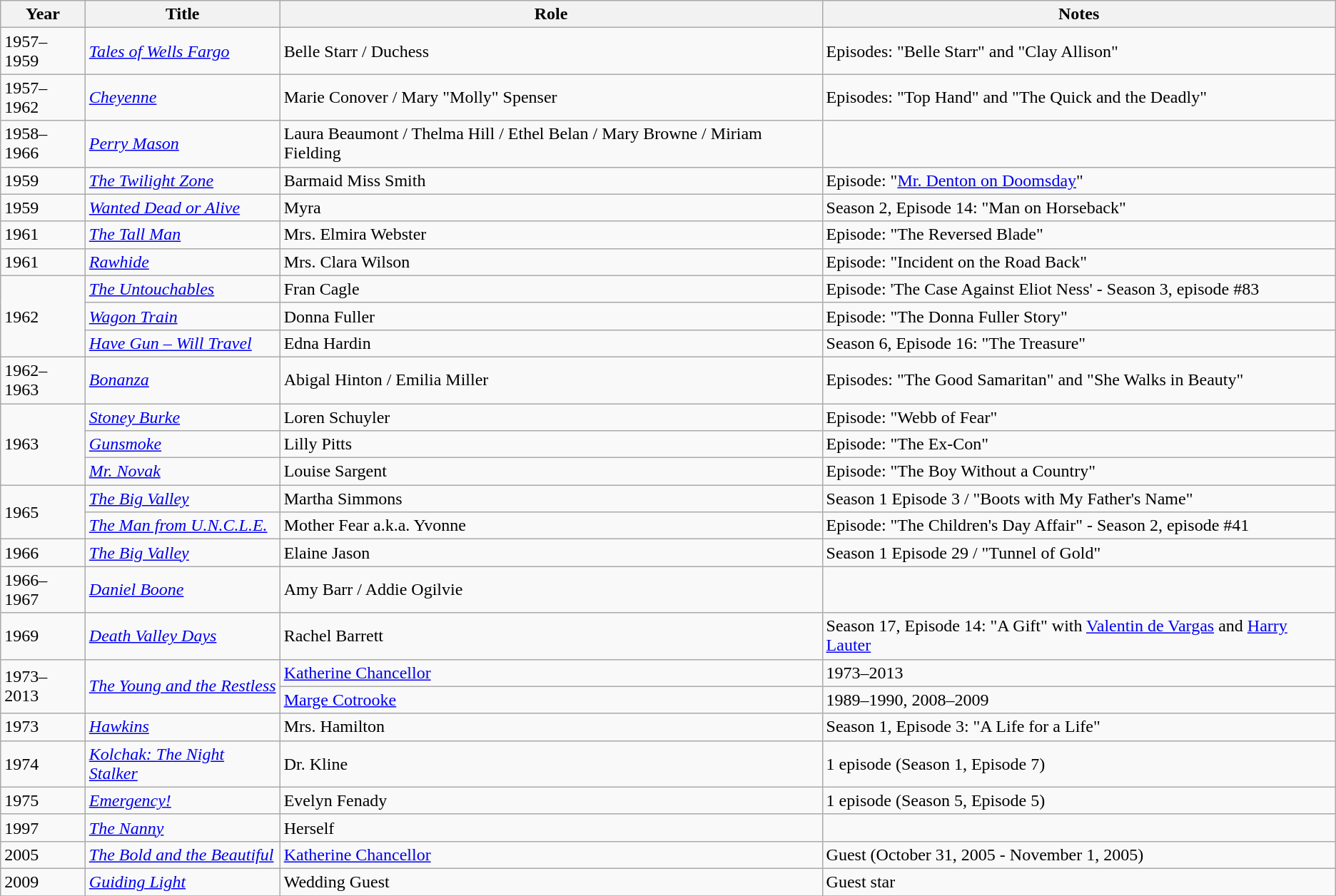<table class="wikitable sortable">
<tr>
<th>Year</th>
<th>Title</th>
<th>Role</th>
<th class="unsortable">Notes</th>
</tr>
<tr>
<td>1957–1959</td>
<td><em><a href='#'>Tales of Wells Fargo</a></em></td>
<td>Belle Starr / Duchess</td>
<td>Episodes: "Belle Starr" and "Clay Allison"</td>
</tr>
<tr>
<td>1957–1962</td>
<td><em><a href='#'>Cheyenne</a></em></td>
<td>Marie Conover / Mary "Molly" Spenser</td>
<td>Episodes: "Top Hand" and "The Quick and the Deadly"</td>
</tr>
<tr>
<td>1958–1966</td>
<td><em><a href='#'>Perry Mason</a></em></td>
<td>Laura Beaumont / Thelma Hill / Ethel Belan / Mary Browne / Miriam Fielding</td>
</tr>
<tr>
<td>1959</td>
<td><em><a href='#'>The Twilight Zone</a></em></td>
<td>Barmaid Miss Smith</td>
<td>Episode: "<a href='#'>Mr. Denton on Doomsday</a>"</td>
</tr>
<tr>
<td>1959</td>
<td><em><a href='#'>Wanted Dead or Alive</a></em></td>
<td>Myra</td>
<td>Season 2, Episode 14: "Man on Horseback"</td>
</tr>
<tr>
<td>1961</td>
<td><em><a href='#'>The Tall Man</a></em></td>
<td>Mrs. Elmira Webster</td>
<td>Episode: "The Reversed Blade"</td>
</tr>
<tr>
<td>1961</td>
<td><em><a href='#'>Rawhide</a></em></td>
<td>Mrs. Clara Wilson</td>
<td>Episode: "Incident on the Road Back"</td>
</tr>
<tr>
<td rowspan=3>1962</td>
<td><em><a href='#'>The Untouchables</a></em></td>
<td>Fran Cagle</td>
<td>Episode: 'The Case Against Eliot Ness' - Season 3, episode #83</td>
</tr>
<tr>
<td><em><a href='#'>Wagon Train</a></em></td>
<td>Donna Fuller</td>
<td>Episode: "The Donna Fuller Story"</td>
</tr>
<tr>
<td><em><a href='#'>Have Gun – Will Travel</a></em></td>
<td>Edna Hardin</td>
<td>Season 6, Episode 16: "The Treasure"</td>
</tr>
<tr>
<td>1962–1963</td>
<td><em><a href='#'>Bonanza</a></em></td>
<td>Abigal Hinton / Emilia Miller</td>
<td>Episodes: "The Good Samaritan" and "She Walks in Beauty"</td>
</tr>
<tr>
<td rowspan=3>1963</td>
<td><em><a href='#'>Stoney Burke</a></em></td>
<td>Loren Schuyler</td>
<td>Episode: "Webb of Fear"</td>
</tr>
<tr>
<td><em><a href='#'>Gunsmoke</a></em></td>
<td>Lilly Pitts</td>
<td>Episode: "The Ex-Con"</td>
</tr>
<tr>
<td><em><a href='#'>Mr. Novak</a></em></td>
<td>Louise Sargent</td>
<td>Episode: "The Boy Without a Country"</td>
</tr>
<tr>
<td rowspan=2>1965</td>
<td><em><a href='#'>The Big Valley</a></em></td>
<td>Martha Simmons</td>
<td>Season 1 Episode 3 / "Boots with My Father's Name"</td>
</tr>
<tr>
<td><em><a href='#'>The Man from U.N.C.L.E.</a></em></td>
<td>Mother Fear a.k.a. Yvonne</td>
<td>Episode: "The Children's Day Affair" - Season 2, episode #41</td>
</tr>
<tr>
<td>1966</td>
<td><em><a href='#'>The Big Valley</a></em></td>
<td>Elaine Jason</td>
<td>Season 1 Episode 29 / "Tunnel of Gold"</td>
</tr>
<tr>
<td>1966–1967</td>
<td><em><a href='#'>Daniel Boone</a></em></td>
<td>Amy Barr / Addie Ogilvie</td>
<td></td>
</tr>
<tr>
<td>1969</td>
<td><em><a href='#'>Death Valley Days</a></em></td>
<td>Rachel Barrett</td>
<td>Season 17, Episode 14: "A Gift" with <a href='#'>Valentin de Vargas</a> and <a href='#'>Harry Lauter</a></td>
</tr>
<tr>
<td rowspan="2">1973–2013</td>
<td rowspan="2"><em><a href='#'>The Young and the Restless</a></em></td>
<td><a href='#'>Katherine Chancellor</a></td>
<td>1973–2013</td>
</tr>
<tr>
<td><a href='#'>Marge Cotrooke</a></td>
<td>1989–1990, 2008–2009</td>
</tr>
<tr>
<td>1973</td>
<td><em><a href='#'>Hawkins</a></em></td>
<td>Mrs. Hamilton</td>
<td>Season 1, Episode 3: "A Life for a Life"</td>
</tr>
<tr>
<td>1974</td>
<td><em><a href='#'>Kolchak: The Night Stalker</a></em></td>
<td>Dr. Kline</td>
<td>1 episode (Season 1, Episode 7)</td>
</tr>
<tr>
<td>1975</td>
<td><em><a href='#'>Emergency!</a></em></td>
<td>Evelyn Fenady</td>
<td>1 episode (Season 5, Episode 5)</td>
</tr>
<tr>
<td>1997</td>
<td><em><a href='#'>The Nanny</a></em></td>
<td>Herself</td>
<td></td>
</tr>
<tr>
<td>2005</td>
<td><em><a href='#'>The Bold and the Beautiful</a></em></td>
<td><a href='#'>Katherine Chancellor</a></td>
<td>Guest (October 31, 2005 - November 1, 2005)</td>
</tr>
<tr>
<td>2009</td>
<td><em><a href='#'>Guiding Light</a></em></td>
<td>Wedding Guest</td>
<td>Guest star</td>
</tr>
<tr>
</tr>
</table>
